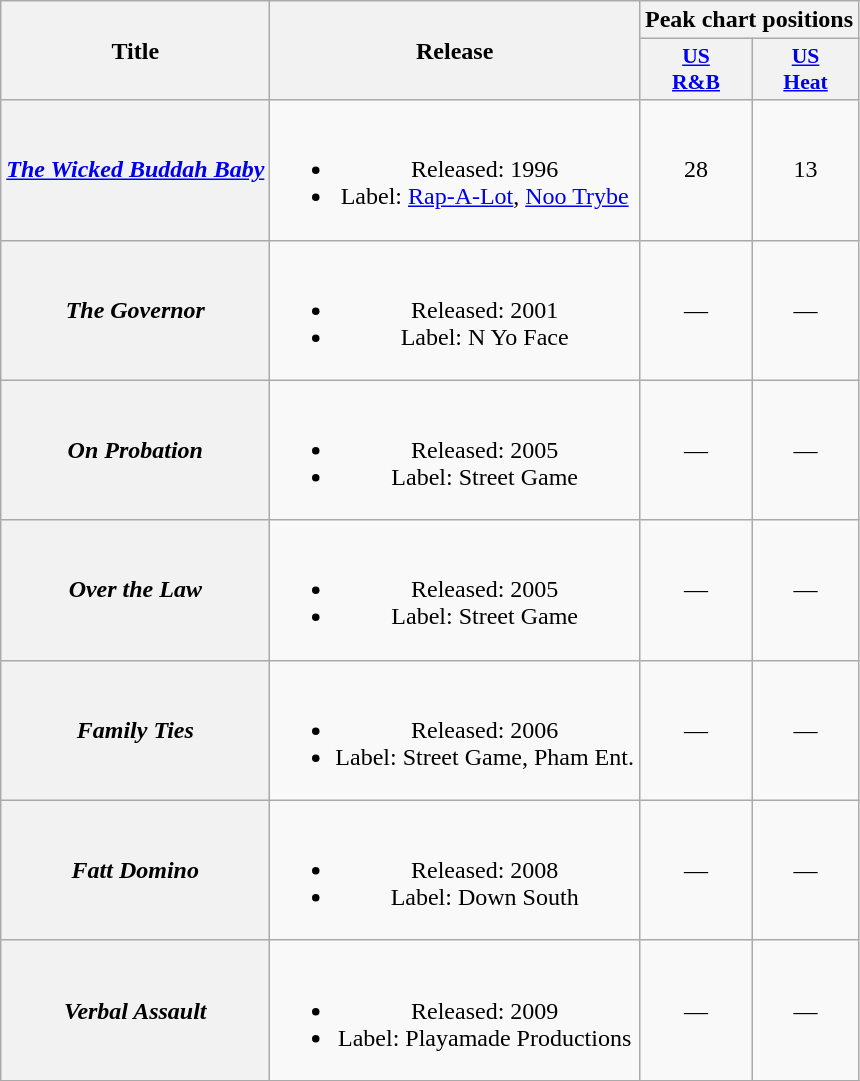<table class="wikitable plainrowheaders" style="text-align:center;">
<tr>
<th rowspan="2">Title</th>
<th rowspan="2">Release</th>
<th colspan="2">Peak chart positions</th>
</tr>
<tr>
<th scope="col" style=font-size:90%;"><a href='#'>US<br>R&B</a><br></th>
<th scope="col" style=font-size:90%;"><a href='#'>US<br>Heat</a><br></th>
</tr>
<tr>
<th scope="row"><em><a href='#'>The Wicked Buddah Baby</a></em></th>
<td><br><ul><li>Released: 1996</li><li>Label: <a href='#'>Rap-A-Lot</a>, <a href='#'>Noo Trybe</a></li></ul></td>
<td style="text-align:center;">28</td>
<td style="text-align:center;">13</td>
</tr>
<tr>
<th scope="row"><em>The Governor</em></th>
<td><br><ul><li>Released: 2001</li><li>Label: N Yo Face</li></ul></td>
<td style="text-align:center;">—</td>
<td style="text-align:center;">—</td>
</tr>
<tr>
<th scope="row"><em>On Probation</em></th>
<td><br><ul><li>Released: 2005</li><li>Label: Street Game</li></ul></td>
<td style="text-align:center;">—</td>
<td style="text-align:center;">—</td>
</tr>
<tr>
<th scope="row"><em>Over the Law</em></th>
<td><br><ul><li>Released: 2005</li><li>Label: Street Game</li></ul></td>
<td style="text-align:center;">—</td>
<td style="text-align:center;">—</td>
</tr>
<tr>
<th scope="row"><em>Family Ties</em></th>
<td><br><ul><li>Released: 2006</li><li>Label: Street Game, Pham Ent.</li></ul></td>
<td style="text-align:center;">—</td>
<td style="text-align:center;">—</td>
</tr>
<tr>
<th scope="row"><em>Fatt Domino</em></th>
<td><br><ul><li>Released: 2008</li><li>Label: Down South</li></ul></td>
<td style="text-align:center;">—</td>
<td style="text-align:center;">—</td>
</tr>
<tr>
<th scope="row"><em>Verbal Assault</em></th>
<td><br><ul><li>Released: 2009</li><li>Label: Playamade Productions</li></ul></td>
<td style="text-align:center;">—</td>
<td style="text-align:center;">—</td>
</tr>
<tr>
</tr>
</table>
